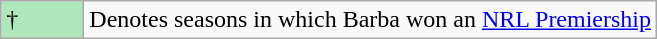<table class="wikitable">
<tr>
<td style="background:#afe6ba; width:3em;">†</td>
<td>Denotes seasons in which Barba won an <a href='#'>NRL Premiership</a></td>
</tr>
</table>
